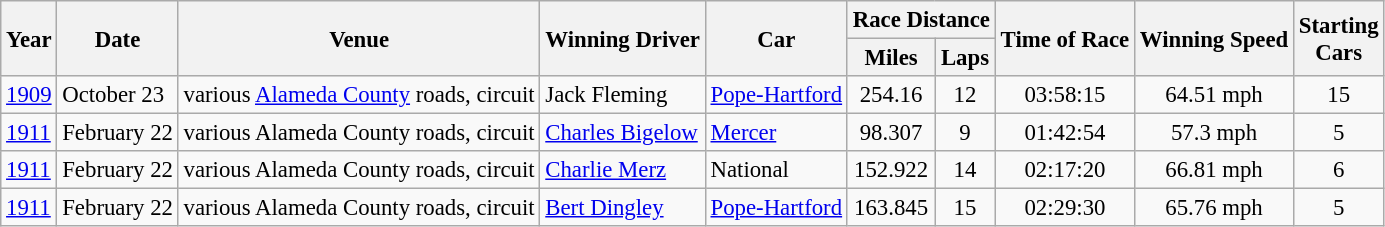<table class="wikitable" style="font-size: 95%;">
<tr>
<th rowspan="2">Year</th>
<th rowspan="2">Date</th>
<th rowspan="2">Venue</th>
<th rowspan="2">Winning Driver</th>
<th rowspan="2">Car</th>
<th colspan="2">Race Distance</th>
<th rowspan="2">Time of Race</th>
<th rowspan="2">Winning Speed</th>
<th rowspan="2">Starting<br>Cars</th>
</tr>
<tr>
<th>Miles</th>
<th>Laps</th>
</tr>
<tr>
<td><a href='#'>1909</a></td>
<td>October 23</td>
<td>various <a href='#'>Alameda County</a> roads,  circuit</td>
<td>Jack Fleming</td>
<td><a href='#'>Pope-Hartford</a></td>
<td align="center">254.16</td>
<td align="center">12</td>
<td align="center">03:58:15</td>
<td align="center">64.51 mph</td>
<td align="center">15</td>
</tr>
<tr>
<td><a href='#'>1911</a></td>
<td>February 22</td>
<td>various Alameda County roads,  circuit</td>
<td><a href='#'>Charles Bigelow</a></td>
<td><a href='#'>Mercer</a></td>
<td align="center">98.307</td>
<td align="center">9</td>
<td align="center">01:42:54</td>
<td align="center">57.3 mph</td>
<td align="center">5</td>
</tr>
<tr>
<td><a href='#'>1911</a></td>
<td>February 22</td>
<td>various Alameda County roads,  circuit</td>
<td><a href='#'>Charlie Merz</a></td>
<td>National</td>
<td align="center">152.922</td>
<td align="center">14</td>
<td align="center">02:17:20</td>
<td align="center">66.81 mph</td>
<td align="center">6</td>
</tr>
<tr>
<td><a href='#'>1911</a></td>
<td>February 22</td>
<td>various Alameda County roads,  circuit</td>
<td><a href='#'>Bert Dingley</a></td>
<td><a href='#'>Pope-Hartford</a></td>
<td align="center">163.845</td>
<td align="center">15</td>
<td align="center">02:29:30</td>
<td align="center">65.76 mph</td>
<td align="center">5</td>
</tr>
</table>
